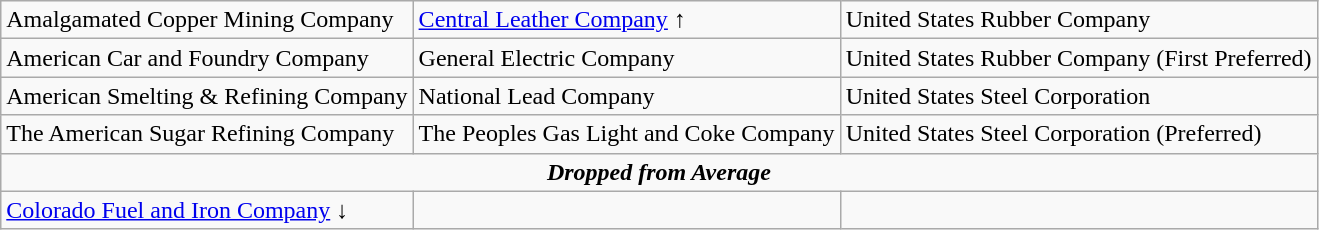<table class="wikitable" border="1">
<tr>
<td>Amalgamated Copper Mining Company</td>
<td><a href='#'>Central Leather Company</a> ↑</td>
<td>United States Rubber Company</td>
</tr>
<tr>
<td>American Car and Foundry Company</td>
<td>General Electric Company</td>
<td>United States Rubber Company (First Preferred)</td>
</tr>
<tr>
<td>American Smelting & Refining Company</td>
<td>National Lead Company</td>
<td>United States Steel Corporation</td>
</tr>
<tr>
<td>The American Sugar Refining Company</td>
<td>The Peoples Gas Light and Coke Company</td>
<td>United States Steel Corporation (Preferred)</td>
</tr>
<tr>
<td colspan="3" align="center"><strong><em>Dropped from Average</em></strong></td>
</tr>
<tr>
<td><a href='#'>Colorado Fuel and Iron Company</a> ↓</td>
<td></td>
<td></td>
</tr>
</table>
